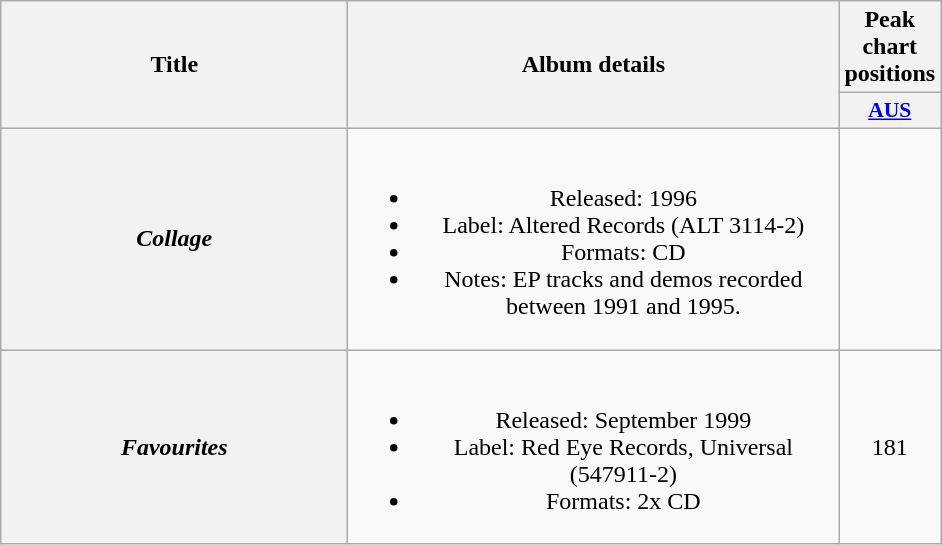<table class="wikitable plainrowheaders" style="text-align:center;">
<tr>
<th scope="col" rowspan="2" style="width:14em;">Title</th>
<th scope="col" rowspan="2" style="width:20em;">Album details</th>
<th colspan="1" scope="col">Peak chart positions</th>
</tr>
<tr>
<th scope="col" style="width:3em;font-size:90%;"><a href='#'>AUS</a><br></th>
</tr>
<tr>
<th scope="row"><em>Collage</em></th>
<td><br><ul><li>Released: 1996 </li><li>Label: Altered Records (ALT 3114-2)</li><li>Formats: CD</li><li>Notes: EP tracks and demos recorded between 1991 and 1995.</li></ul></td>
<td></td>
</tr>
<tr>
<th scope="row"><em>Favourites</em></th>
<td><br><ul><li>Released: September 1999</li><li>Label: Red Eye Records, Universal (547911-2)</li><li>Formats: 2x CD</li></ul></td>
<td>181</td>
</tr>
</table>
